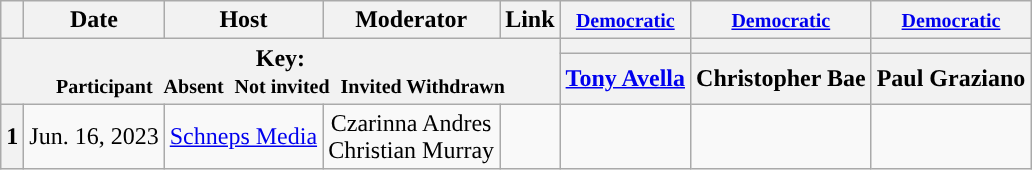<table class="wikitable" style="text-align:center;">
<tr>
<th scope="col"></th>
<th scope="col">Date</th>
<th scope="col">Host</th>
<th scope="col">Moderator</th>
<th scope="col">Link</th>
<th scope="col"><small><a href='#'>Democratic</a></small></th>
<th scope="col"><small><a href='#'>Democratic</a></small></th>
<th scope="col"><small><a href='#'>Democratic</a></small></th>
</tr>
<tr>
<th colspan="5" rowspan="2">Key:<br> <small>Participant </small>  <small>Absent </small>  <small>Not invited </small>  <small>Invited  Withdrawn</small></th>
<th scope="col" style="background:"></th>
<th scope="col" style="background:"></th>
<th scope="col" style="background:"></th>
</tr>
<tr>
<th scope="col"><a href='#'>Tony Avella</a></th>
<th scope="col">Christopher Bae</th>
<th scope="col">Paul Graziano</th>
</tr>
<tr>
<th>1</th>
<td style="white-space:nowrap;">Jun. 16, 2023</td>
<td style="white-space:nowrap;"><a href='#'>Schneps Media</a></td>
<td style="white-space:nowrap;">Czarinna Andres<br>Christian Murray</td>
<td style="white-space:nowrap;"></td>
<td></td>
<td></td>
<td></td>
</tr>
</table>
